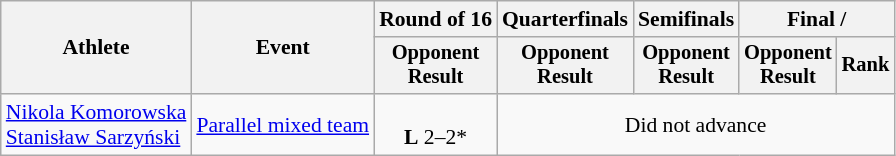<table class="wikitable" style="font-size:90%">
<tr>
<th rowspan="2">Athlete</th>
<th rowspan="2">Event</th>
<th>Round of 16</th>
<th>Quarterfinals</th>
<th>Semifinals</th>
<th colspan=2>Final / </th>
</tr>
<tr style="font-size:95%">
<th>Opponent<br>Result</th>
<th>Opponent<br>Result</th>
<th>Opponent<br>Result</th>
<th>Opponent<br>Result</th>
<th>Rank</th>
</tr>
<tr align=center>
<td align=left><a href='#'>Nikola Komorowska</a><br><a href='#'>Stanisław Sarzyński</a></td>
<td align=left><a href='#'>Parallel mixed team</a></td>
<td><br><strong>L</strong> 2–2*</td>
<td colspan=4>Did not advance</td>
</tr>
</table>
